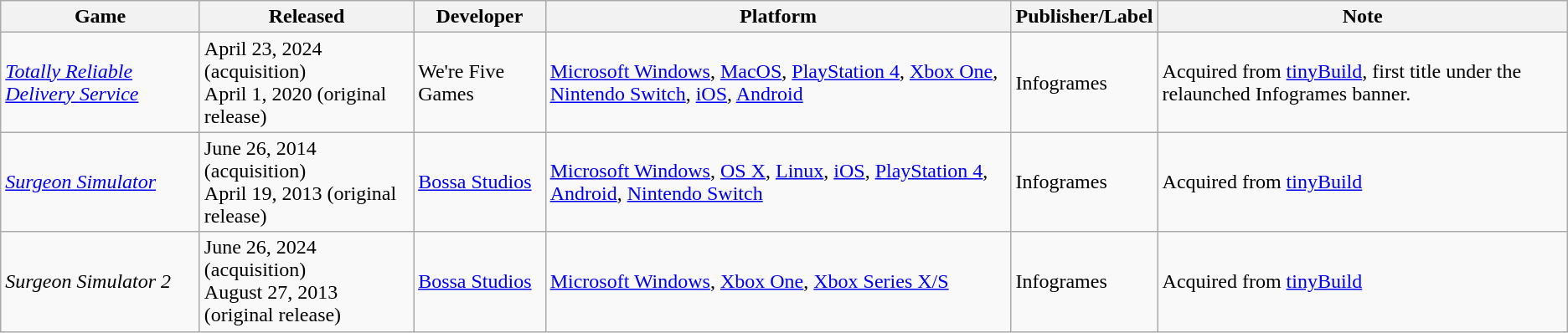<table class="wikitable sortable">
<tr>
<th>Game</th>
<th>Released</th>
<th>Developer</th>
<th>Platform</th>
<th>Publisher/Label</th>
<th>Note</th>
</tr>
<tr>
<td><em><a href='#'>Totally Reliable Delivery Service</a></em></td>
<td>April 23, 2024 (acquisition)<br>April 1, 2020 (original release)</td>
<td>We're Five Games</td>
<td><a href='#'>Microsoft Windows</a>, <a href='#'>MacOS</a>, <a href='#'>PlayStation 4</a>, <a href='#'>Xbox One</a>, <a href='#'>Nintendo Switch</a>, <a href='#'>iOS</a>, <a href='#'>Android</a></td>
<td>Infogrames</td>
<td>Acquired from <a href='#'>tinyBuild</a>, first title under the relaunched Infogrames banner.</td>
</tr>
<tr>
<td><em><a href='#'>Surgeon Simulator</a></em></td>
<td>June 26, 2014 (acquisition)<br>April 19, 2013 (original release)</td>
<td><a href='#'>Bossa Studios</a></td>
<td><a href='#'>Microsoft Windows</a>, <a href='#'>OS X</a>, <a href='#'>Linux</a>, <a href='#'>iOS</a>, <a href='#'>PlayStation 4</a>, <a href='#'>Android</a>, <a href='#'>Nintendo Switch</a></td>
<td>Infogrames</td>
<td>Acquired from <a href='#'>tinyBuild</a></td>
</tr>
<tr>
<td><em>Surgeon Simulator 2</em></td>
<td>June 26, 2024 (acquisition)<br>August 27, 2013 (original release)</td>
<td><a href='#'>Bossa Studios</a></td>
<td><a href='#'>Microsoft Windows</a>, <a href='#'>Xbox One</a>, <a href='#'>Xbox Series X/S</a></td>
<td>Infogrames</td>
<td>Acquired from <a href='#'>tinyBuild</a></td>
</tr>
</table>
